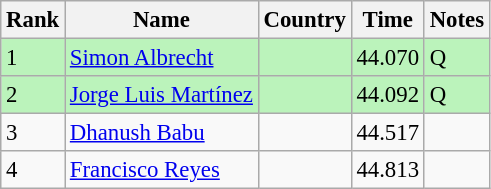<table class="wikitable" style="font-size:95%" style="text-align:center; width:35em;">
<tr>
<th>Rank</th>
<th>Name</th>
<th>Country</th>
<th>Time</th>
<th>Notes</th>
</tr>
<tr bgcolor=bbf3bb>
<td>1</td>
<td align=left><a href='#'>Simon Albrecht</a></td>
<td align=left></td>
<td>44.070</td>
<td>Q</td>
</tr>
<tr bgcolor=bbf3bb>
<td>2</td>
<td align=left><a href='#'>Jorge Luis Martínez</a></td>
<td align=left></td>
<td>44.092</td>
<td>Q</td>
</tr>
<tr>
<td>3</td>
<td align=left><a href='#'>Dhanush Babu</a></td>
<td align=left></td>
<td>44.517</td>
<td></td>
</tr>
<tr>
<td>4</td>
<td align=left><a href='#'>Francisco Reyes</a></td>
<td align=left></td>
<td>44.813</td>
<td></td>
</tr>
</table>
